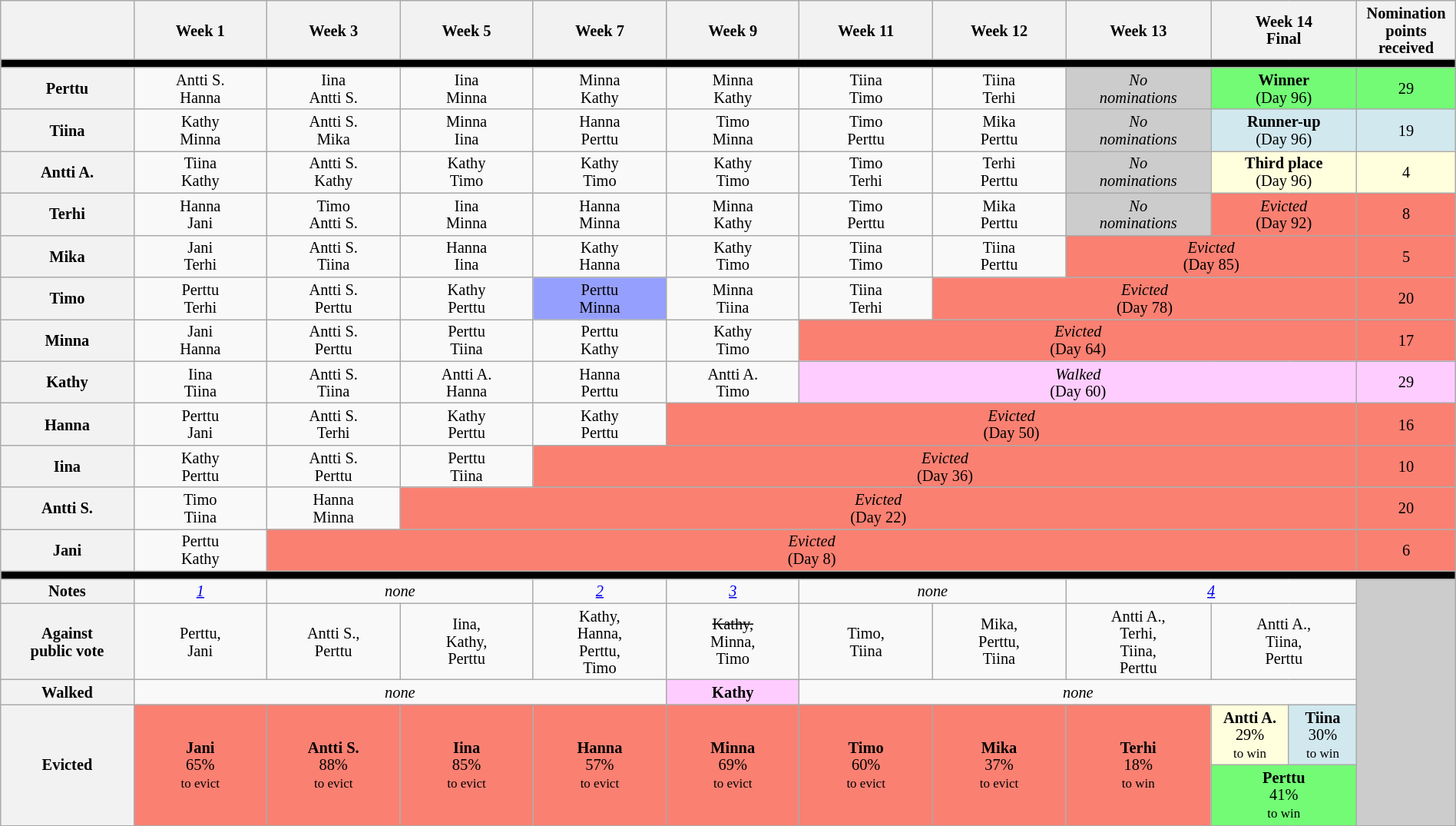<table class="wikitable" style="text-align:center; width:100%; font-size:85%; line-height:15px;">
<tr>
<th style="width:5%"></th>
<th style="width:5%">Week 1</th>
<th style="width:5%">Week 3</th>
<th style="width:5%">Week 5</th>
<th style="width:5%">Week 7</th>
<th style="width:5%">Week 9</th>
<th style="width:5%">Week 11</th>
<th style="width:5%">Week 12</th>
<th style="width:5%">Week 13</th>
<th style="width:5%" colspan="2">Week 14<br>Final</th>
<th style="width:1%">Nomination<br>points<br>received</th>
</tr>
<tr>
<th style="background:#000" colspan="12"></th>
</tr>
<tr>
<th>Perttu</th>
<td>Antti S.<br>Hanna</td>
<td>Iina<br>Antti S.</td>
<td>Iina<br>Minna</td>
<td>Minna<br>Kathy</td>
<td>Minna<br>Kathy</td>
<td>Tiina<br>Timo</td>
<td>Tiina<br>Terhi</td>
<td style="background:#ccc"><em>No<br>nominations</em></td>
<td style="background:#73FB76" colspan="2"><strong>Winner</strong><br>(Day 96)</td>
<td style="background:#73FB76">29</td>
</tr>
<tr>
<th>Tiina</th>
<td>Kathy<br>Minna</td>
<td>Antti S.<br>Mika</td>
<td>Minna<br>Iina</td>
<td>Hanna<br>Perttu</td>
<td>Timo<br>Minna</td>
<td>Timo<br>Perttu</td>
<td>Mika<br>Perttu</td>
<td style="background:#ccc"><em>No<br>nominations</em></td>
<td style="background:#D1E8EF" colspan="2"><strong>Runner-up</strong><br>(Day 96)</td>
<td style="background:#D1E8EF">19</td>
</tr>
<tr>
<th>Antti A.</th>
<td>Tiina<br>Kathy</td>
<td>Antti S.<br> Kathy</td>
<td>Kathy<br>Timo</td>
<td>Kathy<br> Timo</td>
<td>Kathy<br> Timo</td>
<td>Timo<br>Terhi</td>
<td>Terhi<br>Perttu</td>
<td style="background:#ccc"><em>No<br>nominations</em></td>
<td style="background:#FFFFDD" colspan="2"><strong>Third place</strong><br>(Day 96)</td>
<td style="background:#FFFFDD">4</td>
</tr>
<tr>
<th>Terhi</th>
<td>Hanna<br>Jani</td>
<td>Timo<br>Antti S.</td>
<td>Iina<br>Minna</td>
<td>Hanna<br>Minna</td>
<td>Minna<br>Kathy</td>
<td>Timo<br>Perttu</td>
<td>Mika<br>Perttu</td>
<td style="background:#ccc"><em>No<br>nominations</em></td>
<td style="background:#FA8072" colspan="2"><em>Evicted</em><br>(Day 92)</td>
<td style="background:#FA8072">8</td>
</tr>
<tr>
<th>Mika</th>
<td>Jani<br>Terhi</td>
<td>Antti S.<br>Tiina</td>
<td>Hanna<br>Iina</td>
<td>Kathy<br>Hanna</td>
<td>Kathy<br>Timo</td>
<td>Tiina<br>Timo</td>
<td>Tiina<br>Perttu</td>
<td style="background:#FA8072" colspan="3"><em>Evicted</em><br>(Day 85)</td>
<td style="background:#FA8072">5</td>
</tr>
<tr>
<th>Timo</th>
<td>Perttu<br>Terhi</td>
<td>Antti S.<br>Perttu</td>
<td>Kathy<br>Perttu</td>
<td style="background:#959FFD">Perttu<br>Minna</td>
<td>Minna<br>Tiina</td>
<td>Tiina<br>Terhi</td>
<td style="background:#FA8072" colspan="4"><em>Evicted</em><br>(Day 78)</td>
<td style="background:#FA8072">20</td>
</tr>
<tr>
<th>Minna</th>
<td>Jani<br>Hanna</td>
<td>Antti S.<br>Perttu</td>
<td>Perttu<br>Tiina</td>
<td>Perttu<br>Kathy</td>
<td>Kathy<br>Timo</td>
<td style="background:#FA8072" colspan="5"><em>Evicted</em><br>(Day 64)</td>
<td style="background:#FA8072">17</td>
</tr>
<tr>
<th>Kathy</th>
<td>Iina<br>Tiina</td>
<td>Antti S.<br>Tiina</td>
<td>Antti A.<br>Hanna</td>
<td>Hanna<br>Perttu</td>
<td>Antti A.<br>Timo</td>
<td style="background:#fcf" colspan="5"><em>Walked</em><br>(Day 60)</td>
<td style="background:#fcf">29</td>
</tr>
<tr>
<th>Hanna</th>
<td>Perttu<br>Jani</td>
<td>Antti S.<br>Terhi</td>
<td>Kathy<br>Perttu</td>
<td>Kathy<br>Perttu</td>
<td style="background:#FA8072" colspan="6"><em>Evicted</em><br>(Day 50)</td>
<td style="background:#FA8072">16</td>
</tr>
<tr>
<th>Iina</th>
<td>Kathy<br>Perttu</td>
<td>Antti S.<br>Perttu</td>
<td>Perttu<br>Tiina</td>
<td style="background:#FA8072" colspan="7"><em>Evicted</em><br>(Day 36)</td>
<td style="background:#FA8072">10</td>
</tr>
<tr>
<th>Antti S.</th>
<td>Timo<br>Tiina</td>
<td>Hanna<br>Minna</td>
<td style="background:#FA8072" colspan="8"><em>Evicted</em><br>(Day 22)</td>
<td style="background:#FA8072">20</td>
</tr>
<tr>
<th>Jani</th>
<td>Perttu<br>Kathy</td>
<td style="background:#FA8072" colspan="9"><em>Evicted</em><br>(Day 8)</td>
<td style="background:#FA8072">6</td>
</tr>
<tr>
<th style="background:#000" colspan="12"></th>
</tr>
<tr>
<th>Notes</th>
<td><em><a href='#'>1</a></em></td>
<td colspan="2"><em>none</em></td>
<td><em><a href='#'>2</a></em></td>
<td><em><a href='#'>3</a></em></td>
<td colspan="2"><em>none</em></td>
<td colspan="3"><em><a href='#'>4</a></em></td>
<td style="background:#ccc" rowspan="5"></td>
</tr>
<tr>
<th>Against<br>public vote</th>
<td>Perttu,<br>Jani</td>
<td>Antti S.,<br>Perttu</td>
<td>Iina,<br>Kathy,<br>Perttu</td>
<td>Kathy,<br>Hanna,<br>Perttu,<br>Timo</td>
<td><s>Kathy,</s><br>Minna,<br>Timo</td>
<td>Timo,<br>Tiina</td>
<td>Mika,<br>Perttu,<br>Tiina</td>
<td>Antti A.,<br>Terhi,<br>Tiina,<br>Perttu</td>
<td colspan="2">Antti A.,<br>Tiina,<br>Perttu</td>
</tr>
<tr>
<th>Walked</th>
<td colspan="4"><em>none</em></td>
<td style="background:#FCF"><strong>Kathy</strong></td>
<td colspan="5"><em>none</em></td>
</tr>
<tr>
<th rowspan="2">Evicted</th>
<td style="background:#FA8072" rowspan="2"><strong>Jani</strong><br>65%<br><small>to evict</small></td>
<td style="background:#FA8072" rowspan="2"><strong>Antti S.</strong><br>88%<br><small>to evict</small></td>
<td style="background:#FA8072" rowspan="2"><strong>Iina</strong><br>85%<br><small>to evict</small></td>
<td style="background:#FA8072" rowspan="2"><strong>Hanna</strong><br>57%<br><small>to evict</small></td>
<td style="background:#FA8072" rowspan="2"><strong>Minna</strong><br>69%<br><small>to evict</small></td>
<td style="background:#FA8072" rowspan="2"><strong>Timo</strong><br>60%<br><small>to evict</small></td>
<td style="background:#FA8072" rowspan="2"><strong>Mika</strong><br>37%<br><small>to evict</small></td>
<td style="background:#FA8072" rowspan="2"><strong>Terhi</strong><br>18%<br><small>to win</small></td>
<td style="background:#FFFFDD"><strong>Antti A.</strong><br>29%<br><small>to win</small></td>
<td style="background:#D1E8EF"><strong>Tiina</strong><br>30%<br><small>to win</small></td>
</tr>
<tr>
<td colspan="2" style="background:#73FB76"><strong>Perttu</strong><br>41%<br><small>to win</small></td>
</tr>
</table>
